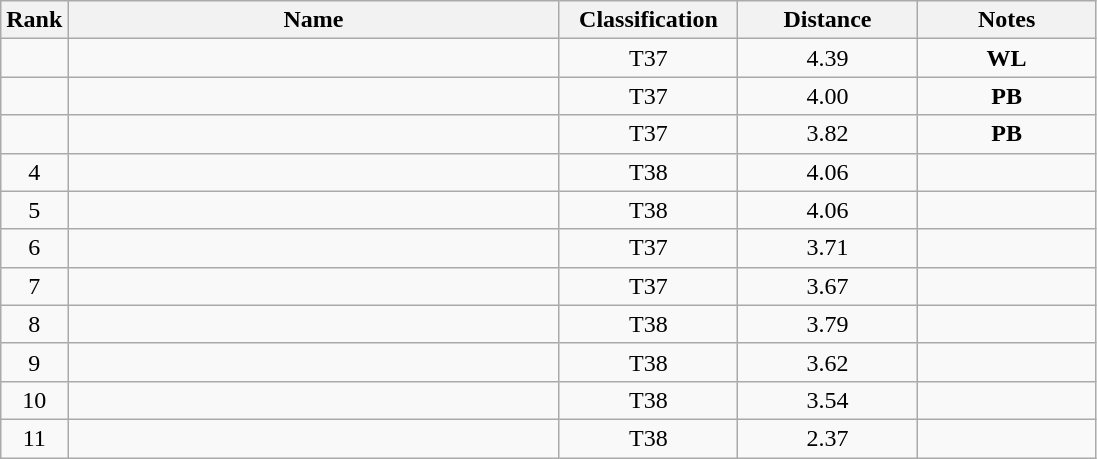<table class="wikitable" style="text-align:center;">
<tr>
<th>Rank</th>
<th style="width:20em;">Name</th>
<th style="width:7em;">Classification</th>
<th style="width:7em;">Distance</th>
<th style="width:7em;">Notes</th>
</tr>
<tr>
<td></td>
<td align=left></td>
<td>T37</td>
<td>4.39</td>
<td><strong>WL</strong></td>
</tr>
<tr>
<td></td>
<td align=left></td>
<td>T37</td>
<td>4.00</td>
<td><strong>PB</strong></td>
</tr>
<tr>
<td></td>
<td align=left></td>
<td>T37</td>
<td>3.82</td>
<td><strong>PB</strong></td>
</tr>
<tr>
<td>4</td>
<td align=left></td>
<td>T38</td>
<td>4.06</td>
<td></td>
</tr>
<tr>
<td>5</td>
<td align=left></td>
<td>T38</td>
<td>4.06</td>
<td></td>
</tr>
<tr>
<td>6</td>
<td align=left></td>
<td>T37</td>
<td>3.71</td>
<td></td>
</tr>
<tr>
<td>7</td>
<td align=left></td>
<td>T37</td>
<td>3.67</td>
<td></td>
</tr>
<tr>
<td>8</td>
<td align=left></td>
<td>T38</td>
<td>3.79</td>
<td></td>
</tr>
<tr>
<td>9</td>
<td align=left></td>
<td>T38</td>
<td>3.62</td>
<td></td>
</tr>
<tr>
<td>10</td>
<td align=left></td>
<td>T38</td>
<td>3.54</td>
<td></td>
</tr>
<tr>
<td>11</td>
<td align=left></td>
<td>T38</td>
<td>2.37</td>
<td></td>
</tr>
</table>
